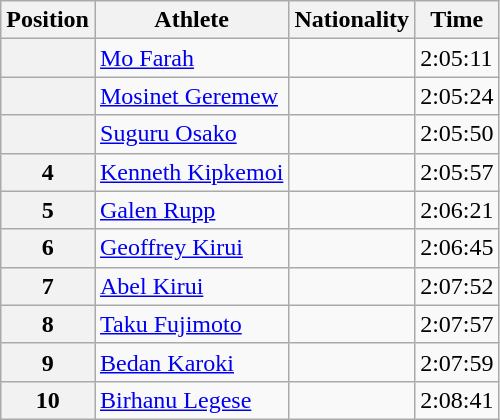<table class="wikitable sortable">
<tr>
<th>Position</th>
<th>Athlete</th>
<th>Nationality</th>
<th>Time</th>
</tr>
<tr>
<th></th>
<td><a href='#'>Mo Farah</a></td>
<td></td>
<td>2:05:11</td>
</tr>
<tr>
<th></th>
<td><a href='#'>Mosinet Geremew</a></td>
<td></td>
<td>2:05:24</td>
</tr>
<tr>
<th></th>
<td><a href='#'>Suguru Osako</a></td>
<td></td>
<td>2:05:50</td>
</tr>
<tr>
<th>4</th>
<td><a href='#'>Kenneth Kipkemoi</a></td>
<td></td>
<td>2:05:57</td>
</tr>
<tr>
<th>5</th>
<td><a href='#'>Galen Rupp</a></td>
<td></td>
<td>2:06:21</td>
</tr>
<tr>
<th>6</th>
<td><a href='#'>Geoffrey Kirui</a></td>
<td></td>
<td>2:06:45</td>
</tr>
<tr>
<th>7</th>
<td><a href='#'>Abel Kirui</a></td>
<td></td>
<td>2:07:52</td>
</tr>
<tr>
<th>8</th>
<td><a href='#'>Taku Fujimoto</a></td>
<td></td>
<td>2:07:57</td>
</tr>
<tr>
<th>9</th>
<td><a href='#'>Bedan Karoki</a></td>
<td></td>
<td>2:07:59</td>
</tr>
<tr>
<th>10</th>
<td><a href='#'>Birhanu Legese</a></td>
<td></td>
<td>2:08:41</td>
</tr>
</table>
